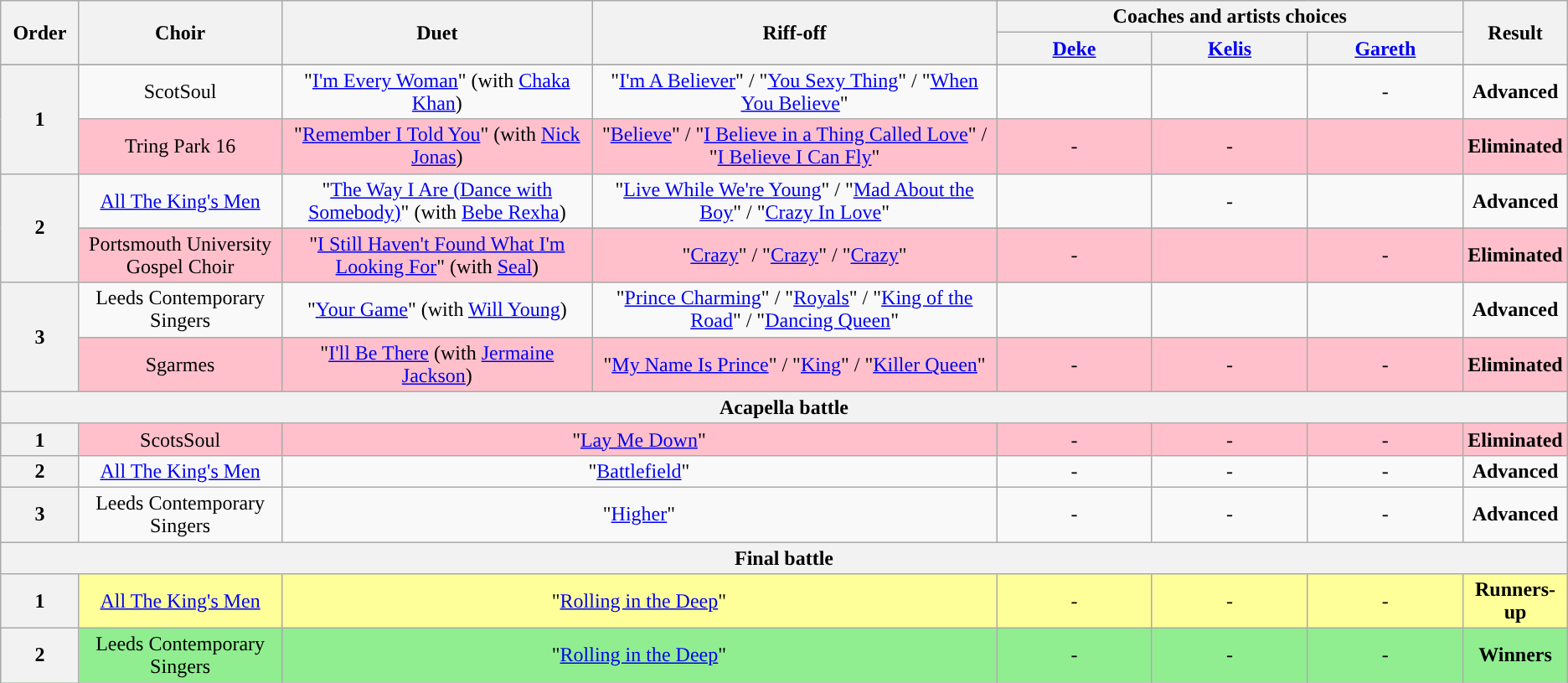<table class="wikitable plainrowheaders" style="text-align:center;">
<tr>
<th scope="col" rowspan="2" style="width:05%;">Order</th>
<th scope="col" rowspan="2" style="width:13%;">Choir</th>
<th scope="col" rowspan="2" style="width:20%;">Duet</th>
<th scope="col" rowspan="2" style="width:26%;">Riff-off</th>
<th colspan="3" style="width:40%;">Coaches and artists choices</th>
<th scope="col" rowspan="2" style="width:05%;">Result</th>
</tr>
<tr>
<th style="width:10%;"><a href='#'>Deke</a></th>
<th style="width:10%;"><a href='#'>Kelis</a></th>
<th style="width:10%;"><a href='#'>Gareth</a></th>
</tr>
<tr>
</tr>
<tr>
</tr>
<tr>
<th rowspan="2" scope="row">1</th>
<td>ScotSoul</td>
<td>"<a href='#'>I'm Every Woman</a>" (with <a href='#'>Chaka Khan</a>)</td>
<td>"<a href='#'>I'm A Believer</a>" / "<a href='#'>You Sexy Thing</a>" / "<a href='#'>When You Believe</a>"</td>
<td><strong></strong></td>
<td><strong></strong></td>
<td>-</td>
<td><strong>Advanced</strong></td>
</tr>
<tr style="background:pink;">
<td>Tring Park 16</td>
<td>"<a href='#'>Remember I Told You</a>" (with <a href='#'>Nick Jonas</a>)</td>
<td>"<a href='#'>Believe</a>" / "<a href='#'>I Believe in a Thing Called Love</a>" / "<a href='#'>I Believe I Can Fly</a>"</td>
<td>-</td>
<td>-</td>
<td><strong></strong></td>
<td><strong>Eliminated</strong></td>
</tr>
<tr>
<th rowspan="2" scope="row">2</th>
<td><a href='#'>All The King's Men</a></td>
<td>"<a href='#'>The Way I Are (Dance with Somebody)</a>" (with <a href='#'>Bebe Rexha</a>)</td>
<td>"<a href='#'>Live While We're Young</a>" / "<a href='#'>Mad About the Boy</a>" / "<a href='#'>Crazy In Love</a>"</td>
<td><strong></strong></td>
<td>-</td>
<td><strong></strong></td>
<td><strong>Advanced</strong></td>
</tr>
<tr style="background:pink;">
<td>Portsmouth University Gospel Choir</td>
<td>"<a href='#'>I Still Haven't Found What I'm Looking For</a>" (with <a href='#'>Seal</a>)</td>
<td>"<a href='#'>Crazy</a>" / "<a href='#'>Crazy</a>" / "<a href='#'>Crazy</a>"</td>
<td>-</td>
<td><strong></strong></td>
<td>-</td>
<td><strong>Eliminated</strong></td>
</tr>
<tr>
<th rowspan="2" scope="row">3</th>
<td>Leeds Contemporary Singers</td>
<td>"<a href='#'>Your Game</a>" (with <a href='#'>Will Young</a>)</td>
<td>"<a href='#'>Prince Charming</a>" / "<a href='#'>Royals</a>" / "<a href='#'>King of the Road</a>" / "<a href='#'>Dancing Queen</a>"</td>
<td><strong></strong></td>
<td><strong></strong></td>
<td><strong></strong></td>
<td><strong>Advanced</strong></td>
</tr>
<tr style="background:pink;">
<td>Sgarmes</td>
<td>"<a href='#'>I'll Be There</a> (with <a href='#'>Jermaine Jackson</a>)</td>
<td>"<a href='#'>My Name Is Prince</a>" / "<a href='#'>King</a>" / "<a href='#'>Killer Queen</a>"</td>
<td>-</td>
<td>-</td>
<td>-</td>
<td><strong>Eliminated</strong></td>
</tr>
<tr>
<th colspan="8">Acapella battle</th>
</tr>
<tr style="background:pink;">
<th scope="row">1</th>
<td>ScotsSoul</td>
<td colspan="2">"<a href='#'>Lay Me Down</a>"</td>
<td>-</td>
<td>-</td>
<td>-</td>
<td><strong>Eliminated</strong></td>
</tr>
<tr>
<th scope="row">2</th>
<td><a href='#'>All The King's Men</a></td>
<td colspan="2">"<a href='#'>Battlefield</a>"</td>
<td>-</td>
<td>-</td>
<td>-</td>
<td><strong>Advanced</strong></td>
</tr>
<tr>
<th scope="row">3</th>
<td>Leeds Contemporary Singers</td>
<td colspan="2">"<a href='#'>Higher</a>"</td>
<td>-</td>
<td>-</td>
<td>-</td>
<td><strong>Advanced</strong></td>
</tr>
<tr>
<th colspan="8">Final battle</th>
</tr>
<tr style="background:#ff9;">
<th scope="row">1</th>
<td><a href='#'>All The King's Men</a></td>
<td colspan="2">"<a href='#'>Rolling in the Deep</a>"</td>
<td>-</td>
<td>-</td>
<td>-</td>
<td><strong>Runners-up</strong></td>
</tr>
<tr style="background:lightgreen;">
<th scope="row">2</th>
<td>Leeds Contemporary Singers</td>
<td colspan="2">"<a href='#'>Rolling in the Deep</a>"</td>
<td>-</td>
<td>-</td>
<td>-</td>
<td><strong>Winners</strong></td>
</tr>
</table>
